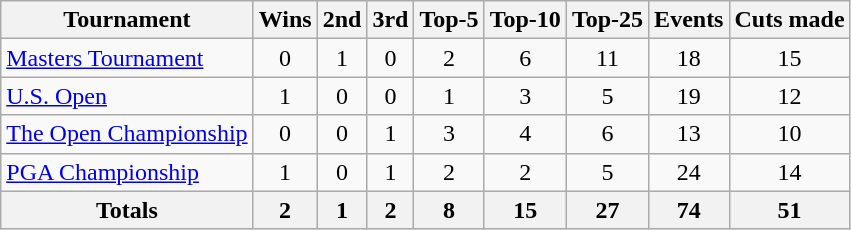<table class=wikitable style=text-align:center>
<tr>
<th>Tournament</th>
<th>Wins</th>
<th>2nd</th>
<th>3rd</th>
<th>Top-5</th>
<th>Top-10</th>
<th>Top-25</th>
<th>Events</th>
<th>Cuts made</th>
</tr>
<tr>
<td align=left><a href='#'>Masters Tournament</a></td>
<td>0</td>
<td>1</td>
<td>0</td>
<td>2</td>
<td>6</td>
<td>11</td>
<td>18</td>
<td>15</td>
</tr>
<tr>
<td align=left><a href='#'>U.S. Open</a></td>
<td>1</td>
<td>0</td>
<td>0</td>
<td>1</td>
<td>3</td>
<td>5</td>
<td>19</td>
<td>12</td>
</tr>
<tr>
<td align=left><a href='#'>The Open Championship</a></td>
<td>0</td>
<td>0</td>
<td>1</td>
<td>3</td>
<td>4</td>
<td>6</td>
<td>13</td>
<td>10</td>
</tr>
<tr>
<td align=left><a href='#'>PGA Championship</a></td>
<td>1</td>
<td>0</td>
<td>1</td>
<td>2</td>
<td>2</td>
<td>5</td>
<td>24</td>
<td>14</td>
</tr>
<tr>
<th>Totals</th>
<th>2</th>
<th>1</th>
<th>2</th>
<th>8</th>
<th>15</th>
<th>27</th>
<th>74</th>
<th>51</th>
</tr>
</table>
